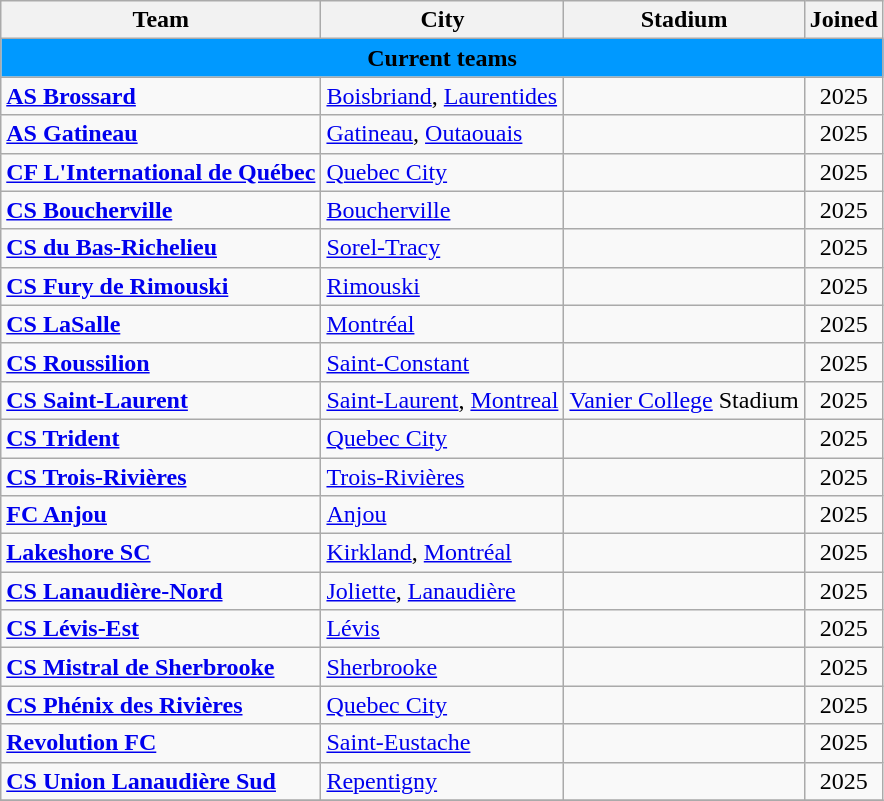<table class="wikitable" style="text-align:left">
<tr>
<th style="background:">Team</th>
<th style="background:">City</th>
<th style="background:">Stadium</th>
<th style="background:">Joined</th>
</tr>
<tr>
<th style="background:#0099FF" colspan="6"><span><strong>Current teams</strong></span></th>
</tr>
<tr>
<td><strong><a href='#'>AS Brossard</a></strong></td>
<td><a href='#'>Boisbriand</a>, <a href='#'>Laurentides</a></td>
<td></td>
<td align="center">2025</td>
</tr>
<tr>
<td><strong><a href='#'>AS Gatineau</a></strong></td>
<td><a href='#'>Gatineau</a>, <a href='#'>Outaouais</a></td>
<td></td>
<td align="center">2025</td>
</tr>
<tr>
<td><strong><a href='#'>CF L'International de Québec</a></strong></td>
<td><a href='#'>Quebec City</a></td>
<td></td>
<td align="center">2025</td>
</tr>
<tr>
<td><strong><a href='#'>CS Boucherville</a></strong></td>
<td><a href='#'>Boucherville</a></td>
<td></td>
<td align="center">2025</td>
</tr>
<tr>
<td><strong><a href='#'>CS du Bas-Richelieu</a></strong></td>
<td><a href='#'>Sorel-Tracy</a></td>
<td></td>
<td align="center">2025</td>
</tr>
<tr>
<td><strong><a href='#'>CS Fury de Rimouski</a></strong></td>
<td><a href='#'>Rimouski</a></td>
<td></td>
<td align="center">2025</td>
</tr>
<tr>
<td><strong><a href='#'>CS LaSalle</a></strong></td>
<td><a href='#'>Montréal</a></td>
<td></td>
<td align="center">2025</td>
</tr>
<tr>
<td><strong><a href='#'>CS Roussilion</a></strong></td>
<td><a href='#'>Saint-Constant</a></td>
<td></td>
<td align="center">2025</td>
</tr>
<tr>
<td><strong><a href='#'>CS Saint-Laurent</a></strong></td>
<td><a href='#'>Saint-Laurent</a>,  <a href='#'>Montreal</a></td>
<td><a href='#'>Vanier College</a> Stadium</td>
<td align="center">2025</td>
</tr>
<tr>
<td><strong><a href='#'>CS Trident</a></strong></td>
<td><a href='#'>Quebec City</a></td>
<td></td>
<td align="center">2025</td>
</tr>
<tr>
<td><strong><a href='#'>CS Trois-Rivières</a></strong></td>
<td><a href='#'>Trois-Rivières</a></td>
<td></td>
<td align="center">2025</td>
</tr>
<tr>
<td><strong><a href='#'>FC Anjou</a></strong></td>
<td><a href='#'>Anjou</a></td>
<td></td>
<td align="center">2025</td>
</tr>
<tr>
<td><strong><a href='#'>Lakeshore SC</a></strong></td>
<td><a href='#'>Kirkland</a>, <a href='#'>Montréal</a></td>
<td></td>
<td align="center">2025</td>
</tr>
<tr>
<td><strong><a href='#'>CS Lanaudière-Nord</a></strong></td>
<td><a href='#'>Joliette</a>, <a href='#'>Lanaudière</a></td>
<td></td>
<td align="center">2025</td>
</tr>
<tr>
<td><strong><a href='#'>CS Lévis-Est</a></strong></td>
<td><a href='#'>Lévis</a></td>
<td></td>
<td align="center">2025</td>
</tr>
<tr>
<td><strong><a href='#'>CS Mistral de Sherbrooke</a></strong></td>
<td><a href='#'>Sherbrooke</a></td>
<td></td>
<td align="center">2025</td>
</tr>
<tr>
<td><strong><a href='#'>CS Phénix des Rivières</a></strong></td>
<td><a href='#'>Quebec City</a></td>
<td></td>
<td align="center">2025</td>
</tr>
<tr>
<td><strong><a href='#'>Revolution FC</a></strong></td>
<td><a href='#'>Saint-Eustache</a></td>
<td></td>
<td align="center">2025</td>
</tr>
<tr>
<td><strong><a href='#'>CS Union Lanaudière Sud</a></strong></td>
<td><a href='#'>Repentigny</a></td>
<td></td>
<td align="center">2025</td>
</tr>
<tr>
</tr>
</table>
